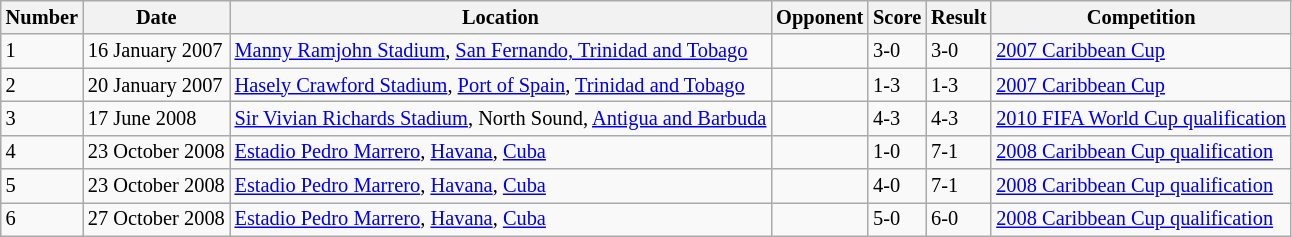<table class="wikitable" style="font-size:85%;">
<tr>
<th>Number</th>
<th>Date</th>
<th>Location</th>
<th>Opponent</th>
<th>Score</th>
<th>Result</th>
<th>Competition</th>
</tr>
<tr>
<td>1</td>
<td>16 January 2007</td>
<td><a href='#'>Manny Ramjohn Stadium</a>, <a href='#'>San Fernando, Trinidad and Tobago</a></td>
<td></td>
<td>3-0</td>
<td>3-0</td>
<td><a href='#'>2007 Caribbean Cup</a></td>
</tr>
<tr>
<td>2</td>
<td>20 January 2007</td>
<td><a href='#'>Hasely Crawford Stadium</a>, <a href='#'>Port of Spain</a>, <a href='#'>Trinidad and Tobago</a></td>
<td></td>
<td>1-3</td>
<td>1-3</td>
<td><a href='#'>2007 Caribbean Cup</a></td>
</tr>
<tr>
<td>3</td>
<td>17 June 2008</td>
<td><a href='#'>Sir Vivian Richards Stadium</a>, North Sound, <a href='#'>Antigua and Barbuda</a></td>
<td></td>
<td>4-3</td>
<td>4-3</td>
<td><a href='#'>2010 FIFA World Cup qualification</a></td>
</tr>
<tr>
<td>4</td>
<td>23 October 2008</td>
<td><a href='#'>Estadio Pedro Marrero</a>, <a href='#'>Havana</a>, <a href='#'>Cuba</a></td>
<td></td>
<td>1-0</td>
<td>7-1</td>
<td><a href='#'>2008 Caribbean Cup qualification</a></td>
</tr>
<tr>
<td>5</td>
<td>23 October 2008</td>
<td><a href='#'>Estadio Pedro Marrero</a>, <a href='#'>Havana</a>, <a href='#'>Cuba</a></td>
<td></td>
<td>4-0</td>
<td>7-1</td>
<td><a href='#'>2008 Caribbean Cup qualification</a></td>
</tr>
<tr>
<td>6</td>
<td>27 October 2008</td>
<td><a href='#'>Estadio Pedro Marrero</a>, <a href='#'>Havana</a>, <a href='#'>Cuba</a></td>
<td></td>
<td>5-0</td>
<td>6-0</td>
<td><a href='#'>2008 Caribbean Cup qualification</a></td>
</tr>
</table>
